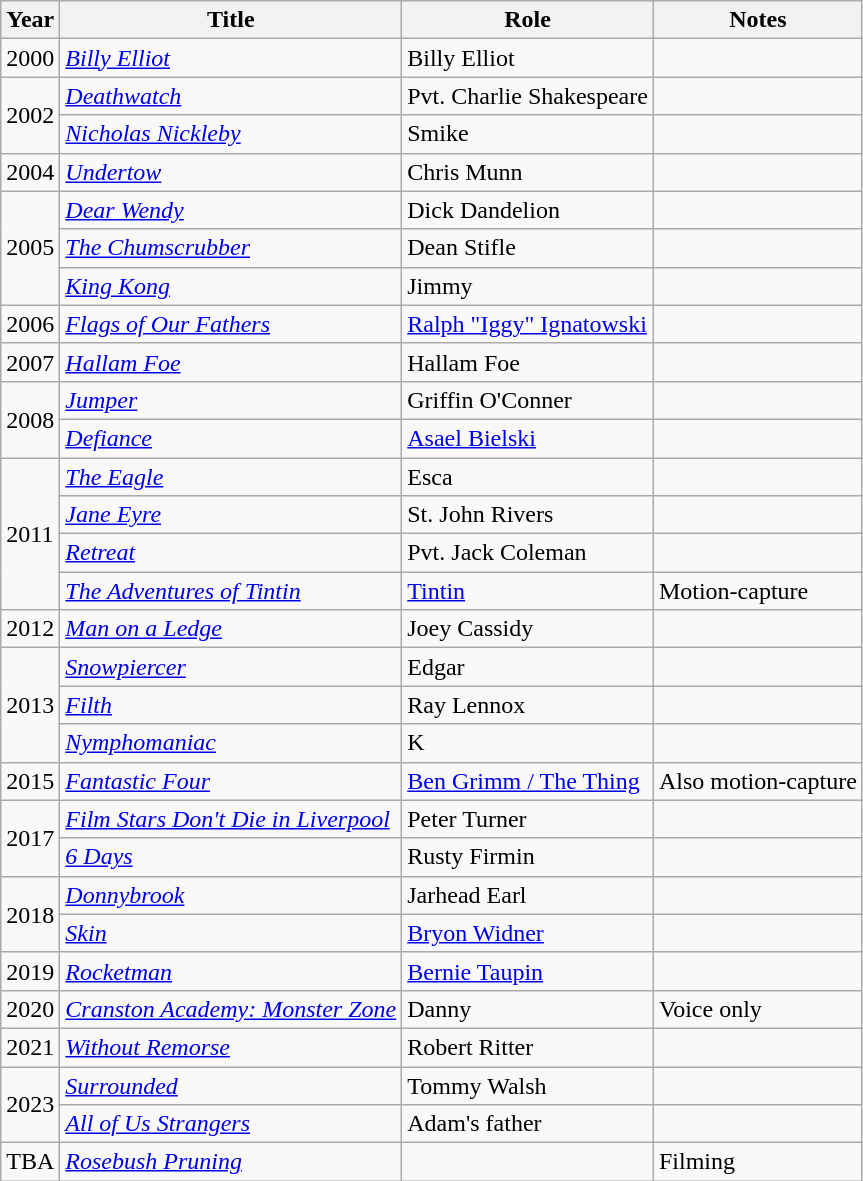<table class="wikitable sortable">
<tr>
<th>Year</th>
<th>Title</th>
<th>Role</th>
<th>Notes</th>
</tr>
<tr>
<td>2000</td>
<td><em><a href='#'>Billy Elliot</a></em></td>
<td>Billy Elliot</td>
<td></td>
</tr>
<tr>
<td rowspan=2>2002</td>
<td><em><a href='#'>Deathwatch</a></em></td>
<td>Pvt. Charlie Shakespeare</td>
<td></td>
</tr>
<tr>
<td><em><a href='#'>Nicholas Nickleby</a></em></td>
<td>Smike</td>
<td></td>
</tr>
<tr>
<td>2004</td>
<td><em><a href='#'>Undertow</a></em></td>
<td>Chris Munn</td>
<td></td>
</tr>
<tr>
<td rowspan=3>2005</td>
<td><em><a href='#'>Dear Wendy</a></em></td>
<td>Dick Dandelion</td>
<td></td>
</tr>
<tr>
<td><em><a href='#'>The Chumscrubber</a></em></td>
<td>Dean Stifle</td>
<td></td>
</tr>
<tr>
<td><em><a href='#'>King Kong</a></em></td>
<td>Jimmy</td>
<td></td>
</tr>
<tr>
<td>2006</td>
<td><em><a href='#'>Flags of Our Fathers</a></em></td>
<td><a href='#'>Ralph "Iggy" Ignatowski</a></td>
<td></td>
</tr>
<tr>
<td>2007</td>
<td><em><a href='#'>Hallam Foe</a></em></td>
<td>Hallam Foe</td>
<td></td>
</tr>
<tr>
<td rowspan=2>2008</td>
<td><em><a href='#'>Jumper</a></em></td>
<td>Griffin O'Conner</td>
<td></td>
</tr>
<tr>
<td><em><a href='#'>Defiance</a></em></td>
<td><a href='#'>Asael Bielski</a></td>
<td></td>
</tr>
<tr>
<td rowspan=4>2011</td>
<td><em><a href='#'>The Eagle</a></em></td>
<td>Esca</td>
<td></td>
</tr>
<tr>
<td><em><a href='#'>Jane Eyre</a></em></td>
<td>St. John Rivers</td>
<td></td>
</tr>
<tr>
<td><em><a href='#'>Retreat</a></em></td>
<td>Pvt. Jack Coleman</td>
<td></td>
</tr>
<tr>
<td><em><a href='#'>The Adventures of Tintin</a></em></td>
<td><a href='#'>Tintin</a></td>
<td>Motion-capture</td>
</tr>
<tr>
<td>2012</td>
<td><em><a href='#'>Man on a Ledge</a></em></td>
<td>Joey Cassidy</td>
<td></td>
</tr>
<tr>
<td rowspan=3>2013</td>
<td><em><a href='#'>Snowpiercer</a></em></td>
<td>Edgar</td>
<td></td>
</tr>
<tr>
<td><em><a href='#'>Filth</a></em></td>
<td>Ray Lennox</td>
<td></td>
</tr>
<tr>
<td><em><a href='#'>Nymphomaniac</a></em></td>
<td>K</td>
<td></td>
</tr>
<tr>
<td>2015</td>
<td><em><a href='#'>Fantastic Four</a></em></td>
<td><a href='#'>Ben Grimm / The Thing</a></td>
<td>Also motion-capture</td>
</tr>
<tr>
<td rowspan=2>2017</td>
<td><em><a href='#'>Film Stars Don't Die in Liverpool</a></em></td>
<td>Peter Turner</td>
<td></td>
</tr>
<tr>
<td><em><a href='#'>6 Days</a></em></td>
<td>Rusty Firmin</td>
<td></td>
</tr>
<tr>
<td rowspan=2>2018</td>
<td><em><a href='#'>Donnybrook</a></em></td>
<td>Jarhead Earl</td>
<td></td>
</tr>
<tr>
<td><em><a href='#'>Skin</a></em></td>
<td><a href='#'>Bryon Widner</a></td>
<td></td>
</tr>
<tr>
<td>2019</td>
<td><em><a href='#'>Rocketman</a></em></td>
<td><a href='#'>Bernie Taupin</a></td>
<td></td>
</tr>
<tr>
<td>2020</td>
<td><em><a href='#'>Cranston Academy: Monster Zone</a></em></td>
<td>Danny</td>
<td>Voice only</td>
</tr>
<tr>
<td>2021</td>
<td><em><a href='#'>Without Remorse</a></em></td>
<td>Robert Ritter</td>
<td></td>
</tr>
<tr>
<td rowspan=2>2023</td>
<td><em><a href='#'>Surrounded</a></em></td>
<td>Tommy Walsh</td>
<td></td>
</tr>
<tr>
<td><em><a href='#'>All of Us Strangers</a></em></td>
<td>Adam's father</td>
<td></td>
</tr>
<tr>
<td>TBA</td>
<td><em><a href='#'>Rosebush Pruning</a></em></td>
<td></td>
<td>Filming</td>
</tr>
</table>
